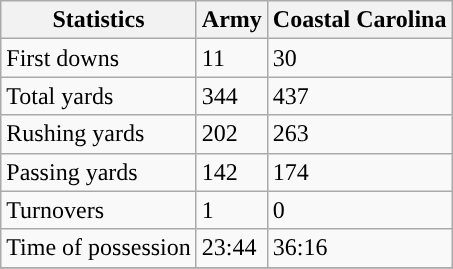<table class="wikitable">
<tr>
<th>Statistics</th>
<th>Army</th>
<th>Coastal Carolina</th>
</tr>
<tr>
<td>First downs</td>
<td>11</td>
<td>30</td>
</tr>
<tr>
<td>Total yards</td>
<td>344</td>
<td>437</td>
</tr>
<tr>
<td>Rushing yards</td>
<td>202</td>
<td>263</td>
</tr>
<tr>
<td>Passing yards</td>
<td>142</td>
<td>174</td>
</tr>
<tr>
<td>Turnovers</td>
<td>1</td>
<td>0</td>
</tr>
<tr>
<td>Time of possession</td>
<td>23:44</td>
<td>36:16</td>
</tr>
<tr>
</tr>
</table>
